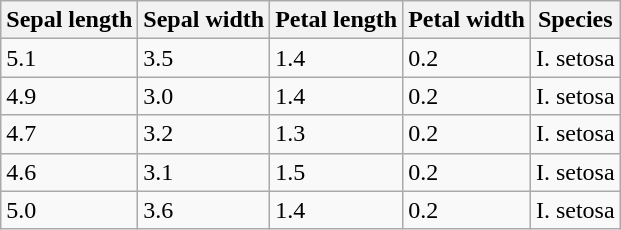<table class="wikitable">
<tr>
<th>Sepal length</th>
<th>Sepal width</th>
<th>Petal length</th>
<th>Petal width</th>
<th>Species</th>
</tr>
<tr>
<td>5.1</td>
<td>3.5</td>
<td>1.4</td>
<td>0.2</td>
<td>I. setosa</td>
</tr>
<tr>
<td>4.9</td>
<td>3.0</td>
<td>1.4</td>
<td>0.2</td>
<td>I. setosa</td>
</tr>
<tr>
<td>4.7</td>
<td>3.2</td>
<td>1.3</td>
<td>0.2</td>
<td>I. setosa</td>
</tr>
<tr>
<td>4.6</td>
<td>3.1</td>
<td>1.5</td>
<td>0.2</td>
<td>I. setosa</td>
</tr>
<tr>
<td>5.0</td>
<td>3.6</td>
<td>1.4</td>
<td>0.2</td>
<td>I. setosa</td>
</tr>
</table>
